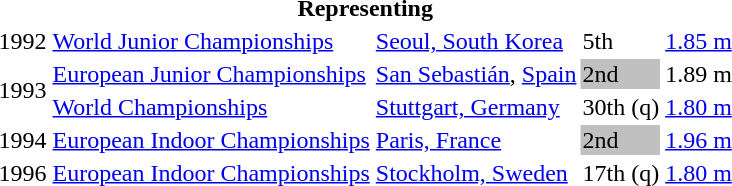<table>
<tr>
<th colspan="5">Representing </th>
</tr>
<tr>
<td>1992</td>
<td><a href='#'>World Junior Championships</a></td>
<td><a href='#'>Seoul, South Korea</a></td>
<td>5th</td>
<td><a href='#'>1.85 m</a></td>
</tr>
<tr>
<td rowspan=2>1993</td>
<td><a href='#'>European Junior Championships</a></td>
<td><a href='#'>San Sebastián</a>, <a href='#'>Spain</a></td>
<td bgcolor=silver>2nd</td>
<td>1.89 m</td>
</tr>
<tr>
<td><a href='#'>World Championships</a></td>
<td><a href='#'>Stuttgart, Germany</a></td>
<td>30th (q)</td>
<td><a href='#'>1.80 m</a></td>
</tr>
<tr>
<td>1994</td>
<td><a href='#'>European Indoor Championships</a></td>
<td><a href='#'>Paris, France</a></td>
<td bgcolor=silver>2nd</td>
<td><a href='#'>1.96 m</a></td>
</tr>
<tr>
<td>1996</td>
<td><a href='#'>European Indoor Championships</a></td>
<td><a href='#'>Stockholm, Sweden</a></td>
<td>17th (q)</td>
<td><a href='#'>1.80 m</a></td>
</tr>
</table>
